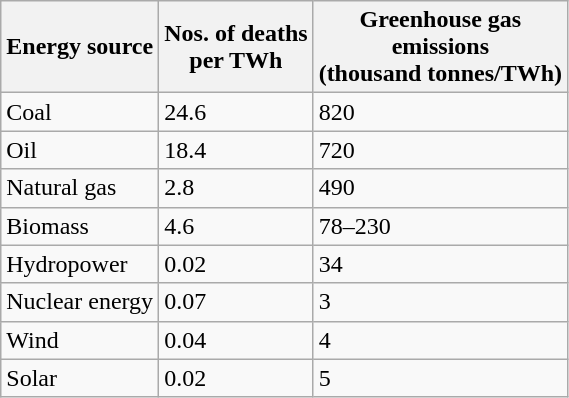<table class=wikitable>
<tr>
<th>Energy source</th>
<th>Nos. of deaths<br>per TWh</th>
<th>Greenhouse gas<br>emissions<br>(thousand tonnes/TWh)</th>
</tr>
<tr>
<td>Coal</td>
<td>24.6</td>
<td>820</td>
</tr>
<tr>
<td>Oil</td>
<td>18.4</td>
<td>720</td>
</tr>
<tr>
<td>Natural gas</td>
<td>2.8</td>
<td>490</td>
</tr>
<tr>
<td>Biomass</td>
<td>4.6</td>
<td>78–230</td>
</tr>
<tr>
<td>Hydropower</td>
<td>0.02</td>
<td>34</td>
</tr>
<tr>
<td>Nuclear energy</td>
<td>0.07</td>
<td>3</td>
</tr>
<tr>
<td>Wind</td>
<td>0.04</td>
<td>4</td>
</tr>
<tr>
<td>Solar</td>
<td>0.02</td>
<td>5</td>
</tr>
</table>
